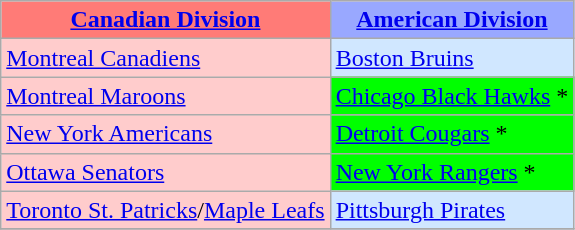<table class="wikitable">
<tr>
<th style="background-color: #FF7B77;"><strong><a href='#'>Canadian Division</a></strong></th>
<th style="background-color: #99A8FF;"><strong><a href='#'>American Division</a></strong></th>
</tr>
<tr>
<td style="background-color: #FFCCCC;"><a href='#'>Montreal Canadiens</a></td>
<td style="background-color: #D0E7FF;"><a href='#'>Boston Bruins</a></td>
</tr>
<tr>
<td style="background-color: #FFCCCC;"><a href='#'>Montreal Maroons</a></td>
<td style="background-color: #00FF00;"><a href='#'>Chicago Black Hawks</a> *</td>
</tr>
<tr>
<td style="background-color: #FFCCCC;"><a href='#'>New York Americans</a></td>
<td style="background-color: #00FF00;"><a href='#'>Detroit Cougars</a> *</td>
</tr>
<tr>
<td style="background-color: #FFCCCC;"><a href='#'>Ottawa Senators</a></td>
<td style="background-color: #00FF00;"><a href='#'>New York Rangers</a> *</td>
</tr>
<tr>
<td style="background-color: #FFCCCC;"><a href='#'>Toronto St. Patricks</a>/<a href='#'>Maple Leafs</a></td>
<td style="background-color: #D0E7FF;"><a href='#'>Pittsburgh Pirates</a></td>
</tr>
<tr>
</tr>
</table>
